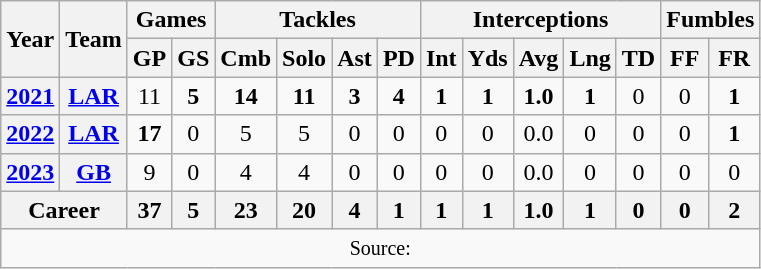<table class="wikitable" style="text-align: center;">
<tr>
<th rowspan="2">Year</th>
<th rowspan="2">Team</th>
<th colspan="2">Games</th>
<th colspan="4">Tackles</th>
<th colspan="5">Interceptions</th>
<th colspan="2">Fumbles</th>
</tr>
<tr>
<th>GP</th>
<th>GS</th>
<th>Cmb</th>
<th>Solo</th>
<th>Ast</th>
<th>PD</th>
<th>Int</th>
<th>Yds</th>
<th>Avg</th>
<th>Lng</th>
<th>TD</th>
<th>FF</th>
<th>FR</th>
</tr>
<tr>
<th><a href='#'>2021</a></th>
<th><a href='#'>LAR</a></th>
<td>11</td>
<td><strong>5</strong></td>
<td><strong>14</strong></td>
<td><strong>11</strong></td>
<td><strong>3</strong></td>
<td><strong>4</strong></td>
<td><strong>1</strong></td>
<td><strong>1</strong></td>
<td><strong>1.0</strong></td>
<td><strong>1</strong></td>
<td>0</td>
<td>0</td>
<td><strong>1</strong></td>
</tr>
<tr>
<th><a href='#'>2022</a></th>
<th><a href='#'>LAR</a></th>
<td><strong>17</strong></td>
<td>0</td>
<td>5</td>
<td>5</td>
<td>0</td>
<td>0</td>
<td>0</td>
<td>0</td>
<td>0.0</td>
<td>0</td>
<td>0</td>
<td>0</td>
<td><strong>1</strong></td>
</tr>
<tr>
<th><a href='#'>2023</a></th>
<th><a href='#'>GB</a></th>
<td>9</td>
<td>0</td>
<td>4</td>
<td>4</td>
<td>0</td>
<td>0</td>
<td>0</td>
<td>0</td>
<td>0.0</td>
<td>0</td>
<td>0</td>
<td>0</td>
<td>0</td>
</tr>
<tr>
<th colspan="2">Career</th>
<th>37</th>
<th>5</th>
<th>23</th>
<th>20</th>
<th>4</th>
<th>1</th>
<th>1</th>
<th>1</th>
<th>1.0</th>
<th>1</th>
<th>0</th>
<th>0</th>
<th>2</th>
</tr>
<tr>
<td colspan="15"><small>Source: </small></td>
</tr>
</table>
